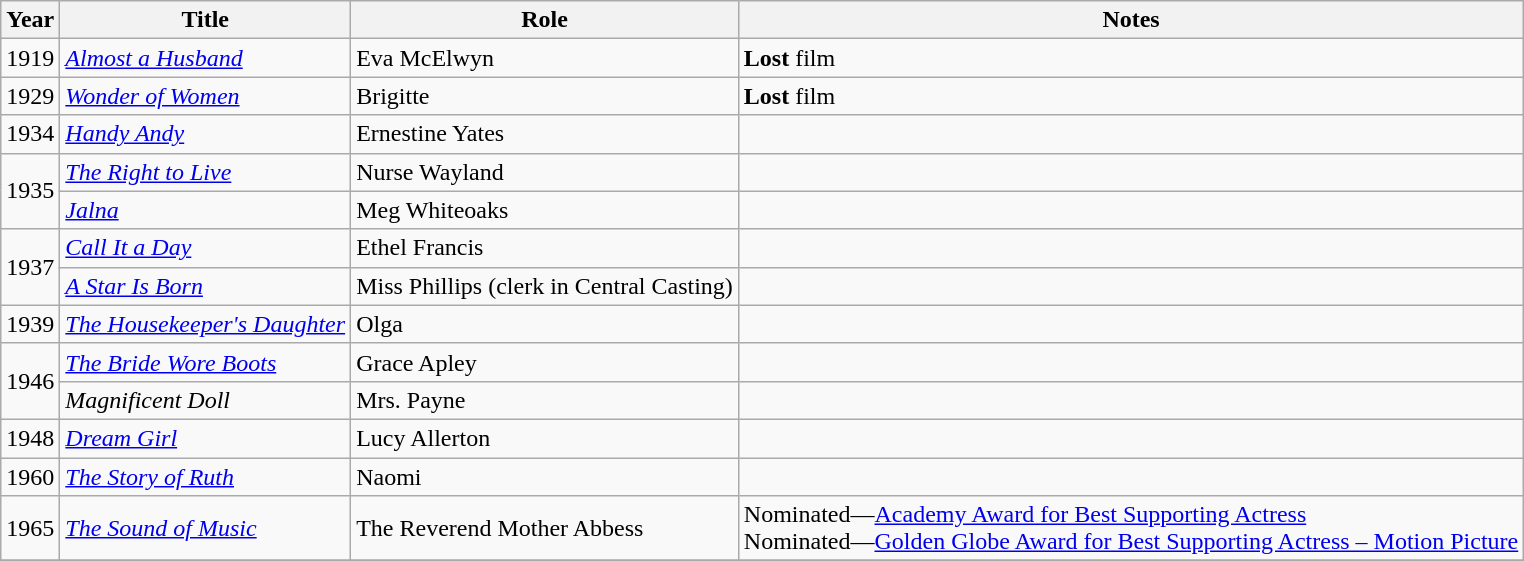<table class="wikitable">
<tr>
<th>Year</th>
<th>Title</th>
<th>Role</th>
<th>Notes</th>
</tr>
<tr>
<td>1919</td>
<td><em><a href='#'>Almost a Husband</a></em></td>
<td>Eva McElwyn</td>
<td><strong>Lost</strong> film</td>
</tr>
<tr>
<td>1929</td>
<td><em><a href='#'>Wonder of Women</a></em></td>
<td>Brigitte</td>
<td><strong>Lost</strong> film</td>
</tr>
<tr>
<td>1934</td>
<td><em><a href='#'>Handy Andy</a></em></td>
<td>Ernestine Yates</td>
<td></td>
</tr>
<tr>
<td rowspan="2">1935</td>
<td><em><a href='#'>The Right to Live</a></em></td>
<td>Nurse Wayland</td>
<td></td>
</tr>
<tr>
<td><em><a href='#'>Jalna</a></em></td>
<td>Meg Whiteoaks</td>
<td></td>
</tr>
<tr>
<td rowspan="2">1937</td>
<td><em><a href='#'>Call It a Day</a></em></td>
<td>Ethel Francis</td>
<td></td>
</tr>
<tr>
<td><em><a href='#'>A Star Is Born</a></em></td>
<td>Miss Phillips (clerk in Central Casting)</td>
<td></td>
</tr>
<tr>
<td>1939</td>
<td><em><a href='#'>The Housekeeper's Daughter</a></em></td>
<td>Olga</td>
<td></td>
</tr>
<tr>
<td rowspan="2">1946</td>
<td><em><a href='#'>The Bride Wore Boots</a></em></td>
<td>Grace Apley</td>
<td></td>
</tr>
<tr>
<td><em>Magnificent Doll</em></td>
<td>Mrs. Payne</td>
<td></td>
</tr>
<tr>
<td>1948</td>
<td><em><a href='#'>Dream Girl</a></em></td>
<td>Lucy Allerton</td>
<td></td>
</tr>
<tr>
<td>1960</td>
<td><em><a href='#'>The Story of Ruth</a></em></td>
<td>Naomi</td>
<td></td>
</tr>
<tr>
<td>1965</td>
<td><em><a href='#'>The Sound of Music</a></em></td>
<td>The Reverend Mother Abbess</td>
<td>Nominated—<a href='#'>Academy Award for Best Supporting Actress</a><br>Nominated—<a href='#'>Golden Globe Award for Best Supporting Actress – Motion Picture</a></td>
</tr>
<tr>
</tr>
</table>
